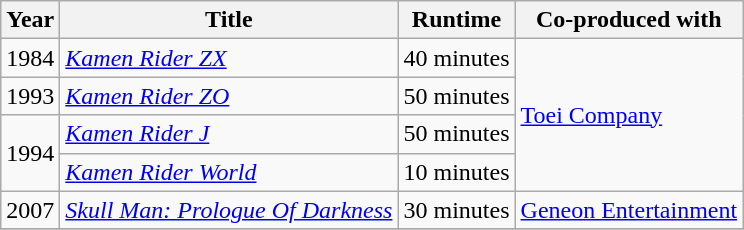<table class="wikitable sortable" style="text-align:left; margin=auto; ">
<tr>
<th scope="col">Year</th>
<th scope="col">Title</th>
<th scope="col">Runtime</th>
<th scope="col">Co-produced with</th>
</tr>
<tr>
<td align="center">1984</td>
<td><em><a href='#'>Kamen Rider ZX</a></em></td>
<td>40 minutes</td>
<td rowspan="4"><a href='#'>Toei Company</a></td>
</tr>
<tr>
<td align="center">1993</td>
<td><em><a href='#'>Kamen Rider ZO</a></em></td>
<td>50 minutes</td>
</tr>
<tr>
<td align="center" rowspan="2">1994</td>
<td><em><a href='#'>Kamen Rider J</a></em></td>
<td>50 minutes</td>
</tr>
<tr>
<td><em><a href='#'>Kamen Rider World</a></em></td>
<td>10 minutes</td>
</tr>
<tr>
<td align="center">2007</td>
<td><em><a href='#'>Skull Man: Prologue Of Darkness</a></em></td>
<td>30 minutes</td>
<td><a href='#'>Geneon Entertainment</a></td>
</tr>
<tr>
</tr>
</table>
